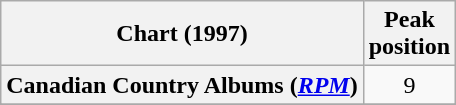<table class="wikitable sortable plainrowheaders" style="text-align:center">
<tr>
<th scope="col">Chart (1997)</th>
<th scope="col">Peak<br> position</th>
</tr>
<tr>
<th scope="row">Canadian Country Albums (<em><a href='#'>RPM</a></em>)</th>
<td>9</td>
</tr>
<tr>
</tr>
<tr>
</tr>
</table>
